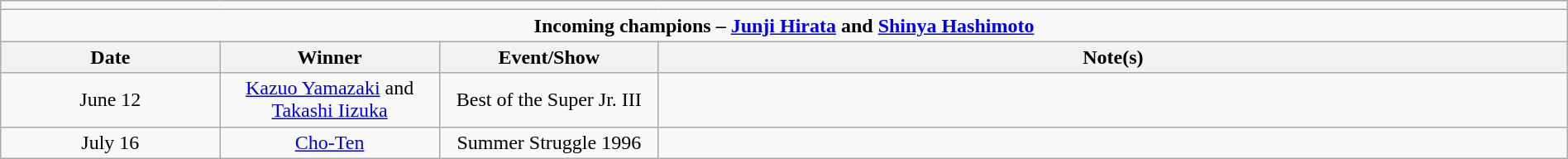<table class="wikitable" style="text-align:center; width:100%;">
<tr>
<td colspan="5"></td>
</tr>
<tr>
<td colspan="5"><strong>Incoming champions – <a href='#'>Junji Hirata</a> and <a href='#'>Shinya Hashimoto</a></strong></td>
</tr>
<tr>
<th width=14%>Date</th>
<th width=14%>Winner</th>
<th width=14%>Event/Show</th>
<th width=58%>Note(s)</th>
</tr>
<tr>
<td>June 12</td>
<td><a href='#'>Kazuo Yamazaki</a> and <a href='#'>Takashi Iizuka</a></td>
<td>Best of the Super Jr. III</td>
<td align="left"></td>
</tr>
<tr>
<td>July 16</td>
<td><a href='#'>Cho-Ten</a><br></td>
<td>Summer Struggle 1996</td>
<td align="left"></td>
</tr>
</table>
